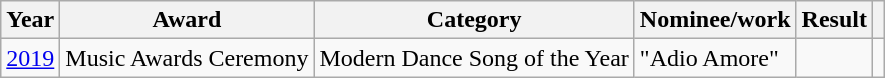<table class="wikitable">
<tr>
<th>Year</th>
<th>Award</th>
<th>Category</th>
<th>Nominee/work</th>
<th>Result</th>
<th></th>
</tr>
<tr>
<td><a href='#'>2019</a></td>
<td>Music Awards Ceremony</td>
<td>Modern Dance Song of the Year</td>
<td>"Adio Amore"</td>
<td></td>
<td></td>
</tr>
</table>
